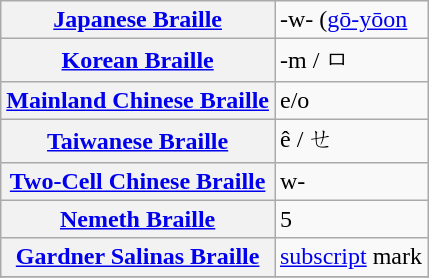<table class="wikitable">
<tr>
<th align=left><a href='#'>Japanese Braille</a></th>
<td>-w- (<a href='#'>gō-yōon</a>  </td>
</tr>
<tr>
<th align=left><a href='#'>Korean Braille</a></th>
<td>-m / ㅁ </td>
</tr>
<tr>
<th align=left><a href='#'>Mainland Chinese Braille</a></th>
<td>e/o </td>
</tr>
<tr>
<th align=left><a href='#'>Taiwanese Braille</a></th>
<td>ê / ㄝ</td>
</tr>
<tr>
<th align=left><a href='#'>Two-Cell Chinese Braille</a></th>
<td>w-</td>
</tr>
<tr>
<th align=left><a href='#'>Nemeth Braille</a></th>
<td>5 </td>
</tr>
<tr>
<th align=left><a href='#'>Gardner Salinas Braille</a></th>
<td><a href='#'>subscript</a> mark </td>
</tr>
<tr>
</tr>
<tr>
</tr>
</table>
